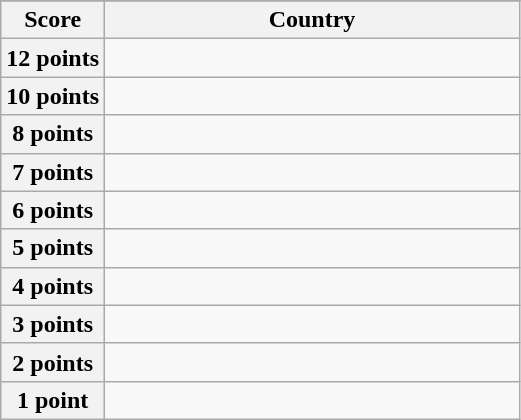<table class="wikitable">
<tr>
</tr>
<tr>
<th scope="col" width="20%">Score</th>
<th scope="col">Country</th>
</tr>
<tr>
<th scope="row">12 points</th>
<td></td>
</tr>
<tr>
<th scope="row">10 points</th>
<td></td>
</tr>
<tr>
<th scope="row">8 points</th>
<td></td>
</tr>
<tr>
<th scope="row">7 points</th>
<td></td>
</tr>
<tr>
<th scope="row">6 points</th>
<td></td>
</tr>
<tr>
<th scope="row">5 points</th>
<td></td>
</tr>
<tr>
<th scope="row">4 points</th>
<td></td>
</tr>
<tr>
<th scope="row">3 points</th>
<td></td>
</tr>
<tr>
<th scope="row">2 points</th>
<td></td>
</tr>
<tr>
<th scope="row">1 point</th>
<td></td>
</tr>
</table>
